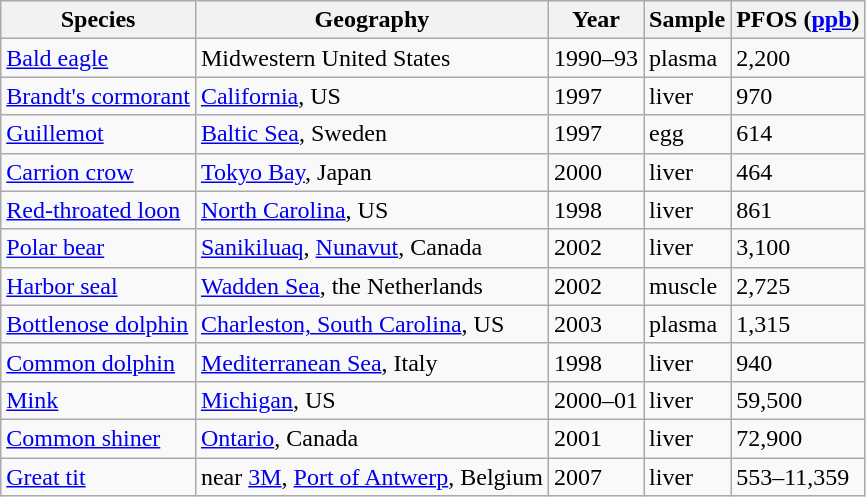<table class="wikitable">
<tr>
<th>Species</th>
<th>Geography</th>
<th>Year</th>
<th>Sample</th>
<th>PFOS (<a href='#'>ppb</a>)</th>
</tr>
<tr>
<td><a href='#'>Bald eagle</a></td>
<td>Midwestern United States</td>
<td>1990–93</td>
<td>plasma</td>
<td>2,200</td>
</tr>
<tr>
<td><a href='#'>Brandt's cormorant</a></td>
<td><a href='#'>California</a>, US</td>
<td>1997</td>
<td>liver</td>
<td>970</td>
</tr>
<tr>
<td><a href='#'>Guillemot</a></td>
<td><a href='#'>Baltic Sea</a>, Sweden</td>
<td>1997</td>
<td>egg</td>
<td>614</td>
</tr>
<tr>
<td><a href='#'>Carrion crow</a></td>
<td><a href='#'>Tokyo Bay</a>, Japan</td>
<td>2000</td>
<td>liver</td>
<td>464</td>
</tr>
<tr>
<td><a href='#'>Red-throated loon</a></td>
<td><a href='#'>North Carolina</a>, US</td>
<td>1998</td>
<td>liver</td>
<td>861</td>
</tr>
<tr>
<td><a href='#'>Polar bear</a></td>
<td><a href='#'>Sanikiluaq</a>, <a href='#'>Nunavut</a>, Canada</td>
<td>2002</td>
<td>liver</td>
<td>3,100</td>
</tr>
<tr>
<td><a href='#'>Harbor seal</a></td>
<td><a href='#'>Wadden Sea</a>, the Netherlands</td>
<td>2002</td>
<td>muscle</td>
<td>2,725</td>
</tr>
<tr>
<td><a href='#'>Bottlenose dolphin</a></td>
<td><a href='#'>Charleston, South Carolina</a>, US</td>
<td>2003</td>
<td>plasma</td>
<td>1,315</td>
</tr>
<tr>
<td><a href='#'>Common dolphin</a></td>
<td><a href='#'>Mediterranean Sea</a>, Italy</td>
<td>1998</td>
<td>liver</td>
<td>940</td>
</tr>
<tr>
<td><a href='#'>Mink</a></td>
<td><a href='#'>Michigan</a>, US</td>
<td>2000–01</td>
<td>liver</td>
<td>59,500</td>
</tr>
<tr>
<td><a href='#'>Common shiner</a></td>
<td><a href='#'>Ontario</a>, Canada</td>
<td>2001</td>
<td>liver</td>
<td>72,900</td>
</tr>
<tr>
<td><a href='#'>Great tit</a></td>
<td>near <a href='#'>3M</a>, <a href='#'>Port of Antwerp</a>, Belgium</td>
<td>2007</td>
<td>liver</td>
<td>553–11,359</td>
</tr>
</table>
